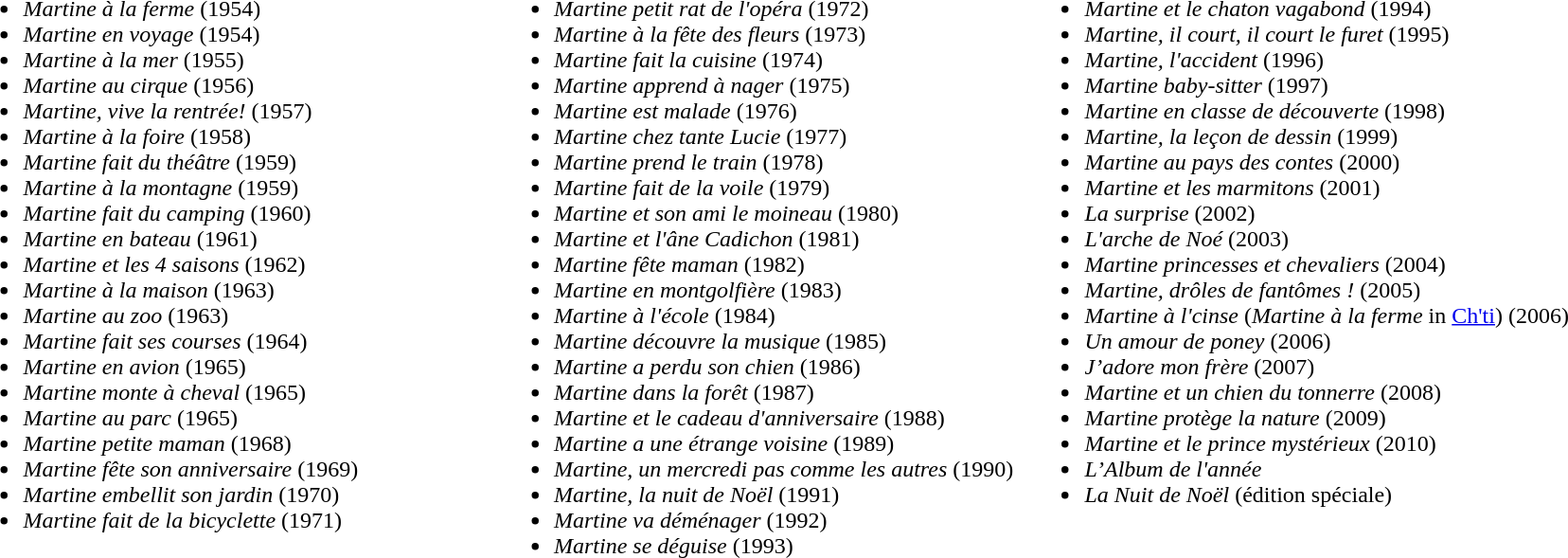<table>
<tr>
<td valign="top" width="33%"><br><ul><li><em>Martine à la ferme</em> (1954)</li><li><em>Martine en voyage</em> (1954)</li><li><em>Martine à la mer</em> (1955)</li><li><em>Martine au cirque</em> (1956)</li><li><em>Martine, vive la rentrée!</em> (1957)</li><li><em>Martine à la foire</em> (1958)</li><li><em>Martine fait du théâtre</em> (1959)</li><li><em>Martine à la montagne</em> (1959)</li><li><em>Martine fait du camping</em> (1960)</li><li><em>Martine en bateau</em> (1961)</li><li><em>Martine et les 4 saisons</em> (1962)</li><li><em>Martine à la maison</em> (1963)</li><li><em>Martine au zoo</em> (1963)</li><li><em>Martine fait ses courses</em> (1964)</li><li><em>Martine en avion</em> (1965)</li><li><em>Martine monte à cheval</em> (1965)</li><li><em>Martine au parc</em> (1965)</li><li><em>Martine petite maman</em> (1968)</li><li><em>Martine fête son anniversaire</em> (1969)</li><li><em>Martine embellit son jardin</em> (1970)</li><li><em>Martine fait de la bicyclette</em> (1971)</li></ul></td>
<td valign="top" width="33%"><br><ul><li><em>Martine petit rat de l'opéra</em> (1972)</li><li><em>Martine à la fête des fleurs</em> (1973)</li><li><em>Martine fait la cuisine</em> (1974)</li><li><em>Martine apprend à nager</em> (1975)</li><li><em>Martine est malade</em> (1976)</li><li><em>Martine chez tante Lucie</em> (1977)</li><li><em>Martine prend le train</em> (1978)</li><li><em>Martine fait de la voile</em> (1979)</li><li><em>Martine et son ami le moineau</em> (1980)</li><li><em>Martine et l'âne Cadichon</em> (1981)</li><li><em>Martine fête maman</em> (1982)</li><li><em>Martine en montgolfière</em> (1983)</li><li><em>Martine à l'école</em> (1984)</li><li><em>Martine découvre la musique</em> (1985)</li><li><em>Martine a perdu son chien</em> (1986)</li><li><em>Martine dans la forêt</em> (1987)</li><li><em>Martine et le cadeau d'anniversaire</em> (1988)</li><li><em>Martine a une étrange voisine</em> (1989)</li><li><em>Martine, un mercredi pas comme les autres</em> (1990)</li><li><em>Martine, la nuit de Noël</em> (1991)</li><li><em>Martine va déménager</em> (1992)</li><li><em>Martine se déguise</em> (1993)</li></ul></td>
<td valign="top" width="34%"><br><ul><li><em>Martine et le chaton vagabond</em> (1994)</li><li><em>Martine, il court, il court le furet</em> (1995)</li><li><em>Martine, l'accident</em> (1996)</li><li><em>Martine baby-sitter</em> (1997)</li><li><em>Martine en classe de découverte</em> (1998)</li><li><em>Martine, la leçon de dessin</em> (1999)</li><li><em>Martine au pays des contes</em> (2000)</li><li><em>Martine et les marmitons</em> (2001)</li><li><em>La surprise</em> (2002)</li><li><em>L'arche de Noé</em> (2003)</li><li><em>Martine princesses et chevaliers</em> (2004)</li><li><em>Martine, drôles de fantômes !</em> (2005)</li><li><em>Martine à l'cinse</em> (<em>Martine à la ferme</em> in <a href='#'>Ch'ti</a>) (2006)</li><li><em>Un amour de poney</em> (2006)</li><li><em>J’adore mon frère</em> (2007)</li><li><em>Martine et un chien du tonnerre</em> (2008)</li><li><em>Martine protège la nature</em> (2009)</li><li><em>Martine et le prince mystérieux</em> (2010)</li><li><em>L’Album de l'année</em></li><li><em>La Nuit de Noël</em> (édition spéciale)</li></ul></td>
</tr>
</table>
